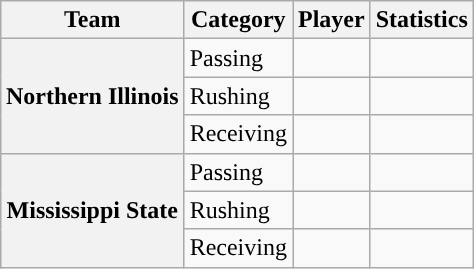<table class="wikitable" style="float:right">
<tr>
<th>Team</th>
<th>Category</th>
<th>Player</th>
<th>Statistics</th>
</tr>
<tr>
<th rowspan=3>Northern Illinois</th>
<td>Passing</td>
<td></td>
<td></td>
</tr>
<tr>
<td>Rushing</td>
<td></td>
<td></td>
</tr>
<tr>
<td>Receiving</td>
<td></td>
<td></td>
</tr>
<tr>
<th rowspan=3>Mississippi State</th>
<td>Passing</td>
<td></td>
<td></td>
</tr>
<tr>
<td>Rushing</td>
<td></td>
<td></td>
</tr>
<tr>
<td>Receiving</td>
<td></td>
<td></td>
</tr>
</table>
